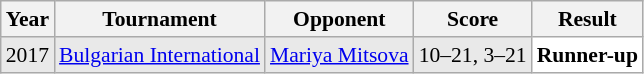<table class="sortable wikitable" style="font-size: 90%;">
<tr>
<th>Year</th>
<th>Tournament</th>
<th>Opponent</th>
<th>Score</th>
<th>Result</th>
</tr>
<tr style="background:#E9E9E9">
<td align="center">2017</td>
<td align="left"><a href='#'>Bulgarian International</a></td>
<td align="left"> <a href='#'>Mariya Mitsova</a></td>
<td align="left">10–21, 3–21</td>
<td style="text-align:left; background:white"> <strong>Runner-up</strong></td>
</tr>
</table>
